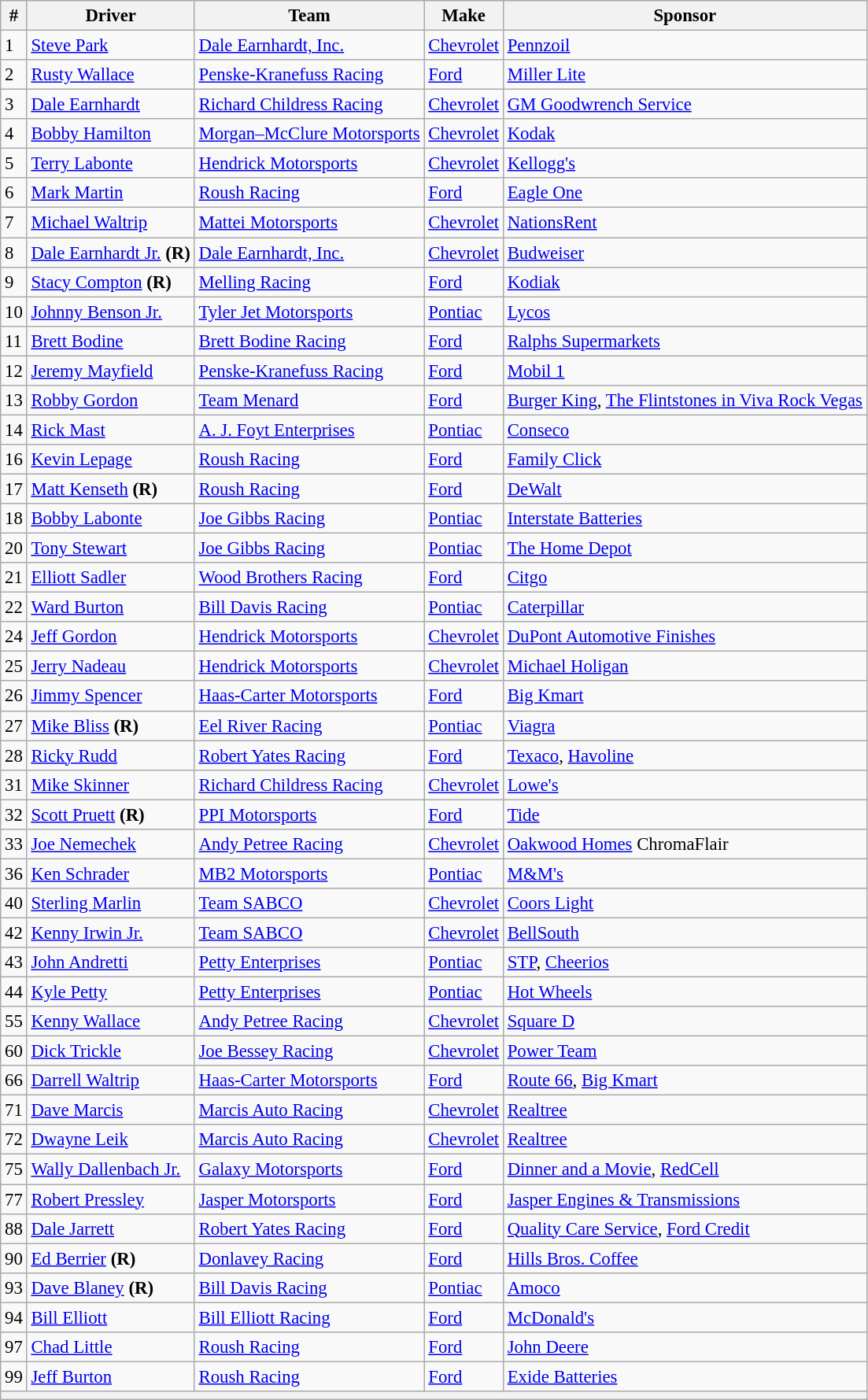<table class="wikitable" style="font-size:95%">
<tr>
<th>#</th>
<th>Driver</th>
<th>Team</th>
<th>Make</th>
<th>Sponsor</th>
</tr>
<tr>
<td>1</td>
<td><a href='#'>Steve Park</a></td>
<td><a href='#'>Dale Earnhardt, Inc.</a></td>
<td><a href='#'>Chevrolet</a></td>
<td><a href='#'>Pennzoil</a></td>
</tr>
<tr>
<td>2</td>
<td><a href='#'>Rusty Wallace</a></td>
<td><a href='#'>Penske-Kranefuss Racing</a></td>
<td><a href='#'>Ford</a></td>
<td><a href='#'>Miller Lite</a></td>
</tr>
<tr>
<td>3</td>
<td><a href='#'>Dale Earnhardt</a></td>
<td><a href='#'>Richard Childress Racing</a></td>
<td><a href='#'>Chevrolet</a></td>
<td><a href='#'>GM Goodwrench Service</a></td>
</tr>
<tr>
<td>4</td>
<td><a href='#'>Bobby Hamilton</a></td>
<td><a href='#'>Morgan–McClure Motorsports</a></td>
<td><a href='#'>Chevrolet</a></td>
<td><a href='#'>Kodak</a></td>
</tr>
<tr>
<td>5</td>
<td><a href='#'>Terry Labonte</a></td>
<td><a href='#'>Hendrick Motorsports</a></td>
<td><a href='#'>Chevrolet</a></td>
<td><a href='#'>Kellogg's</a></td>
</tr>
<tr>
<td>6</td>
<td><a href='#'>Mark Martin</a></td>
<td><a href='#'>Roush Racing</a></td>
<td><a href='#'>Ford</a></td>
<td><a href='#'>Eagle One</a></td>
</tr>
<tr>
<td>7</td>
<td><a href='#'>Michael Waltrip</a></td>
<td><a href='#'>Mattei Motorsports</a></td>
<td><a href='#'>Chevrolet</a></td>
<td><a href='#'>NationsRent</a></td>
</tr>
<tr>
<td>8</td>
<td><a href='#'>Dale Earnhardt Jr.</a> <strong>(R)</strong></td>
<td><a href='#'>Dale Earnhardt, Inc.</a></td>
<td><a href='#'>Chevrolet</a></td>
<td><a href='#'>Budweiser</a></td>
</tr>
<tr>
<td>9</td>
<td><a href='#'>Stacy Compton</a> <strong>(R)</strong></td>
<td><a href='#'>Melling Racing</a></td>
<td><a href='#'>Ford</a></td>
<td><a href='#'>Kodiak</a></td>
</tr>
<tr>
<td>10</td>
<td><a href='#'>Johnny Benson Jr.</a></td>
<td><a href='#'>Tyler Jet Motorsports</a></td>
<td><a href='#'>Pontiac</a></td>
<td><a href='#'>Lycos</a></td>
</tr>
<tr>
<td>11</td>
<td><a href='#'>Brett Bodine</a></td>
<td><a href='#'>Brett Bodine Racing</a></td>
<td><a href='#'>Ford</a></td>
<td><a href='#'>Ralphs Supermarkets</a></td>
</tr>
<tr>
<td>12</td>
<td><a href='#'>Jeremy Mayfield</a></td>
<td><a href='#'>Penske-Kranefuss Racing</a></td>
<td><a href='#'>Ford</a></td>
<td><a href='#'>Mobil 1</a></td>
</tr>
<tr>
<td>13</td>
<td><a href='#'>Robby Gordon</a></td>
<td><a href='#'>Team Menard</a></td>
<td><a href='#'>Ford</a></td>
<td><a href='#'>Burger King</a>, <a href='#'>The Flintstones in Viva Rock Vegas</a></td>
</tr>
<tr>
<td>14</td>
<td><a href='#'>Rick Mast</a></td>
<td><a href='#'>A. J. Foyt Enterprises</a></td>
<td><a href='#'>Pontiac</a></td>
<td><a href='#'>Conseco</a></td>
</tr>
<tr>
<td>16</td>
<td><a href='#'>Kevin Lepage</a></td>
<td><a href='#'>Roush Racing</a></td>
<td><a href='#'>Ford</a></td>
<td><a href='#'>Family Click</a></td>
</tr>
<tr>
<td>17</td>
<td><a href='#'>Matt Kenseth</a> <strong>(R)</strong></td>
<td><a href='#'>Roush Racing</a></td>
<td><a href='#'>Ford</a></td>
<td><a href='#'>DeWalt</a></td>
</tr>
<tr>
<td>18</td>
<td><a href='#'>Bobby Labonte</a></td>
<td><a href='#'>Joe Gibbs Racing</a></td>
<td><a href='#'>Pontiac</a></td>
<td><a href='#'>Interstate Batteries</a></td>
</tr>
<tr>
<td>20</td>
<td><a href='#'>Tony Stewart</a></td>
<td><a href='#'>Joe Gibbs Racing</a></td>
<td><a href='#'>Pontiac</a></td>
<td><a href='#'>The Home Depot</a></td>
</tr>
<tr>
<td>21</td>
<td><a href='#'>Elliott Sadler</a></td>
<td><a href='#'>Wood Brothers Racing</a></td>
<td><a href='#'>Ford</a></td>
<td><a href='#'>Citgo</a></td>
</tr>
<tr>
<td>22</td>
<td><a href='#'>Ward Burton</a></td>
<td><a href='#'>Bill Davis Racing</a></td>
<td><a href='#'>Pontiac</a></td>
<td><a href='#'>Caterpillar</a></td>
</tr>
<tr>
<td>24</td>
<td><a href='#'>Jeff Gordon</a></td>
<td><a href='#'>Hendrick Motorsports</a></td>
<td><a href='#'>Chevrolet</a></td>
<td><a href='#'>DuPont Automotive Finishes</a></td>
</tr>
<tr>
<td>25</td>
<td><a href='#'>Jerry Nadeau</a></td>
<td><a href='#'>Hendrick Motorsports</a></td>
<td><a href='#'>Chevrolet</a></td>
<td><a href='#'>Michael Holigan</a></td>
</tr>
<tr>
<td>26</td>
<td><a href='#'>Jimmy Spencer</a></td>
<td><a href='#'>Haas-Carter Motorsports</a></td>
<td><a href='#'>Ford</a></td>
<td><a href='#'>Big Kmart</a></td>
</tr>
<tr>
<td>27</td>
<td><a href='#'>Mike Bliss</a> <strong>(R)</strong></td>
<td><a href='#'>Eel River Racing</a></td>
<td><a href='#'>Pontiac</a></td>
<td><a href='#'>Viagra</a></td>
</tr>
<tr>
<td>28</td>
<td><a href='#'>Ricky Rudd</a></td>
<td><a href='#'>Robert Yates Racing</a></td>
<td><a href='#'>Ford</a></td>
<td><a href='#'>Texaco</a>, <a href='#'>Havoline</a></td>
</tr>
<tr>
<td>31</td>
<td><a href='#'>Mike Skinner</a></td>
<td><a href='#'>Richard Childress Racing</a></td>
<td><a href='#'>Chevrolet</a></td>
<td><a href='#'>Lowe's</a></td>
</tr>
<tr>
<td>32</td>
<td><a href='#'>Scott Pruett</a> <strong>(R)</strong></td>
<td><a href='#'>PPI Motorsports</a></td>
<td><a href='#'>Ford</a></td>
<td><a href='#'>Tide</a></td>
</tr>
<tr>
<td>33</td>
<td><a href='#'>Joe Nemechek</a></td>
<td><a href='#'>Andy Petree Racing</a></td>
<td><a href='#'>Chevrolet</a></td>
<td><a href='#'>Oakwood Homes</a> ChromaFlair</td>
</tr>
<tr>
<td>36</td>
<td><a href='#'>Ken Schrader</a></td>
<td><a href='#'>MB2 Motorsports</a></td>
<td><a href='#'>Pontiac</a></td>
<td><a href='#'>M&M's</a></td>
</tr>
<tr>
<td>40</td>
<td><a href='#'>Sterling Marlin</a></td>
<td><a href='#'>Team SABCO</a></td>
<td><a href='#'>Chevrolet</a></td>
<td><a href='#'>Coors Light</a></td>
</tr>
<tr>
<td>42</td>
<td><a href='#'>Kenny Irwin Jr.</a></td>
<td><a href='#'>Team SABCO</a></td>
<td><a href='#'>Chevrolet</a></td>
<td><a href='#'>BellSouth</a></td>
</tr>
<tr>
<td>43</td>
<td><a href='#'>John Andretti</a></td>
<td><a href='#'>Petty Enterprises</a></td>
<td><a href='#'>Pontiac</a></td>
<td><a href='#'>STP</a>, <a href='#'>Cheerios</a></td>
</tr>
<tr>
<td>44</td>
<td><a href='#'>Kyle Petty</a></td>
<td><a href='#'>Petty Enterprises</a></td>
<td><a href='#'>Pontiac</a></td>
<td><a href='#'>Hot Wheels</a></td>
</tr>
<tr>
<td>55</td>
<td><a href='#'>Kenny Wallace</a></td>
<td><a href='#'>Andy Petree Racing</a></td>
<td><a href='#'>Chevrolet</a></td>
<td><a href='#'>Square D</a></td>
</tr>
<tr>
<td>60</td>
<td><a href='#'>Dick Trickle</a></td>
<td><a href='#'>Joe Bessey Racing</a></td>
<td><a href='#'>Chevrolet</a></td>
<td><a href='#'>Power Team</a></td>
</tr>
<tr>
<td>66</td>
<td><a href='#'>Darrell Waltrip</a></td>
<td><a href='#'>Haas-Carter Motorsports</a></td>
<td><a href='#'>Ford</a></td>
<td><a href='#'>Route 66</a>, <a href='#'>Big Kmart</a></td>
</tr>
<tr>
<td>71</td>
<td><a href='#'>Dave Marcis</a></td>
<td><a href='#'>Marcis Auto Racing</a></td>
<td><a href='#'>Chevrolet</a></td>
<td><a href='#'>Realtree</a></td>
</tr>
<tr>
<td>72</td>
<td><a href='#'>Dwayne Leik</a></td>
<td><a href='#'>Marcis Auto Racing</a></td>
<td><a href='#'>Chevrolet</a></td>
<td><a href='#'>Realtree</a></td>
</tr>
<tr>
<td>75</td>
<td><a href='#'>Wally Dallenbach Jr.</a></td>
<td><a href='#'>Galaxy Motorsports</a></td>
<td><a href='#'>Ford</a></td>
<td><a href='#'>Dinner and a Movie</a>, <a href='#'>RedCell</a></td>
</tr>
<tr>
<td>77</td>
<td><a href='#'>Robert Pressley</a></td>
<td><a href='#'>Jasper Motorsports</a></td>
<td><a href='#'>Ford</a></td>
<td><a href='#'>Jasper Engines & Transmissions</a></td>
</tr>
<tr>
<td>88</td>
<td><a href='#'>Dale Jarrett</a></td>
<td><a href='#'>Robert Yates Racing</a></td>
<td><a href='#'>Ford</a></td>
<td><a href='#'>Quality Care Service</a>, <a href='#'>Ford Credit</a></td>
</tr>
<tr>
<td>90</td>
<td><a href='#'>Ed Berrier</a> <strong>(R)</strong></td>
<td><a href='#'>Donlavey Racing</a></td>
<td><a href='#'>Ford</a></td>
<td><a href='#'>Hills Bros. Coffee</a></td>
</tr>
<tr>
<td>93</td>
<td><a href='#'>Dave Blaney</a> <strong>(R)</strong></td>
<td><a href='#'>Bill Davis Racing</a></td>
<td><a href='#'>Pontiac</a></td>
<td><a href='#'>Amoco</a></td>
</tr>
<tr>
<td>94</td>
<td><a href='#'>Bill Elliott</a></td>
<td><a href='#'>Bill Elliott Racing</a></td>
<td><a href='#'>Ford</a></td>
<td><a href='#'>McDonald's</a></td>
</tr>
<tr>
<td>97</td>
<td><a href='#'>Chad Little</a></td>
<td><a href='#'>Roush Racing</a></td>
<td><a href='#'>Ford</a></td>
<td><a href='#'>John Deere</a></td>
</tr>
<tr>
<td>99</td>
<td><a href='#'>Jeff Burton</a></td>
<td><a href='#'>Roush Racing</a></td>
<td><a href='#'>Ford</a></td>
<td><a href='#'>Exide Batteries</a></td>
</tr>
<tr>
<th colspan="5"></th>
</tr>
</table>
